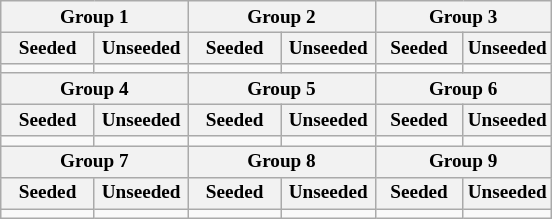<table class="wikitable" style="font-size:80%">
<tr>
<th colspan=2>Group 1</th>
<th colspan=2>Group 2</th>
<th colspan=2>Group 3</th>
</tr>
<tr>
<th width=17%>Seeded</th>
<th width=17%>Unseeded</th>
<th width=17%>Seeded</th>
<th width=17%>Unseeded</th>
<th width=16%>Seeded</th>
<th width=16%>Unseeded</th>
</tr>
<tr>
<td valign=top></td>
<td valign=top></td>
<td valign=top></td>
<td valign=top></td>
<td valign=top></td>
<td valign=top></td>
</tr>
<tr>
<th colspan=2>Group 4</th>
<th colspan=2>Group 5</th>
<th colspan=2>Group 6</th>
</tr>
<tr>
<th>Seeded</th>
<th>Unseeded</th>
<th>Seeded</th>
<th>Unseeded</th>
<th>Seeded</th>
<th>Unseeded</th>
</tr>
<tr>
<td valign=top></td>
<td valign=top></td>
<td valign=top></td>
<td valign=top></td>
<td valign=top></td>
<td valign=top></td>
</tr>
<tr>
<th colspan=2>Group 7</th>
<th colspan=2>Group 8</th>
<th colspan=2>Group 9</th>
</tr>
<tr>
<th>Seeded</th>
<th>Unseeded</th>
<th>Seeded</th>
<th>Unseeded</th>
<th>Seeded</th>
<th>Unseeded</th>
</tr>
<tr>
<td valign=top></td>
<td valign=top></td>
<td valign=top></td>
<td valign=top></td>
<td valign=top></td>
<td valign=top></td>
</tr>
</table>
